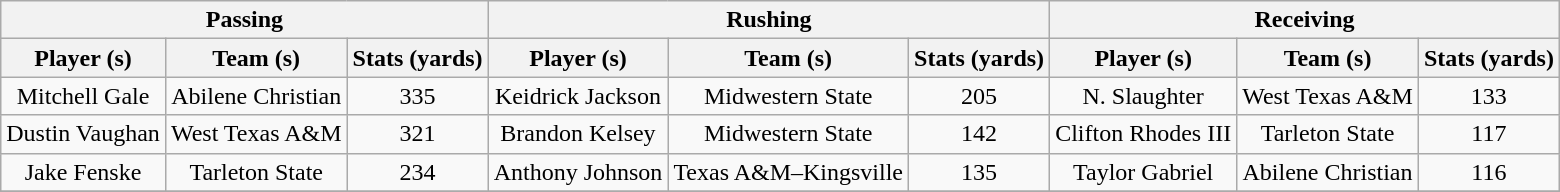<table class="wikitable sortable" style="text-align: center;">
<tr>
<th colspan="3">Passing</th>
<th colspan="3">Rushing</th>
<th colspan="3">Receiving</th>
</tr>
<tr>
<th>Player (s)</th>
<th>Team (s)</th>
<th>Stats (yards)</th>
<th>Player (s)</th>
<th>Team (s)</th>
<th>Stats (yards)</th>
<th>Player (s)</th>
<th>Team (s)</th>
<th>Stats (yards)</th>
</tr>
<tr>
<td>Mitchell Gale</td>
<td style=>Abilene Christian</td>
<td>335</td>
<td>Keidrick Jackson</td>
<td style=>Midwestern State</td>
<td>205</td>
<td>N. Slaughter</td>
<td style=>West Texas A&M</td>
<td>133</td>
</tr>
<tr>
<td>Dustin Vaughan</td>
<td style=>West Texas A&M</td>
<td>321</td>
<td>Brandon Kelsey</td>
<td style=>Midwestern State</td>
<td>142</td>
<td>Clifton Rhodes III</td>
<td style=>Tarleton State</td>
<td>117</td>
</tr>
<tr>
<td>Jake Fenske</td>
<td style=>Tarleton State</td>
<td>234</td>
<td>Anthony Johnson</td>
<td style=>Texas A&M–Kingsville</td>
<td>135</td>
<td>Taylor Gabriel</td>
<td style=>Abilene Christian</td>
<td>116</td>
</tr>
<tr>
</tr>
</table>
